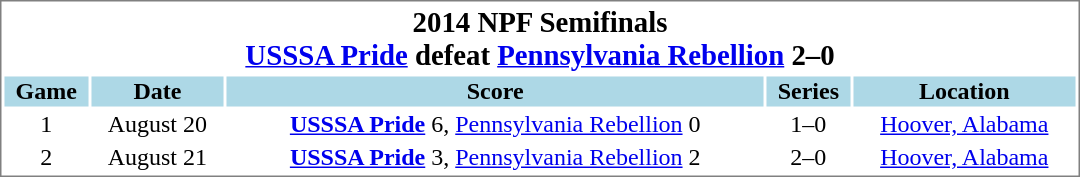<table cellpadding="1"  style="min-width:45em;text-align:center;font-size:100%; border:1px solid gray;">
<tr style="font-size:larger;">
<th colspan=8>2014 NPF Semifinals<br><strong><a href='#'>USSSA Pride</a></strong> defeat <a href='#'>Pennsylvania Rebellion</a> 2–0</th>
</tr>
<tr style="background:lightblue;">
<th>Game</th>
<th>Date</th>
<th>Score</th>
<th>Series<br></th>
<th>Location</th>
</tr>
<tr>
<td>1</td>
<td>August 20</td>
<td><strong><a href='#'>USSSA Pride</a></strong> 6, <a href='#'>Pennsylvania Rebellion</a> 0</td>
<td>1–0</td>
<td><a href='#'>Hoover, Alabama</a></td>
</tr>
<tr>
<td>2</td>
<td>August 21</td>
<td><strong><a href='#'>USSSA Pride</a></strong> 3, <a href='#'>Pennsylvania Rebellion</a> 2</td>
<td>2–0</td>
<td><a href='#'>Hoover, Alabama</a></td>
</tr>
</table>
